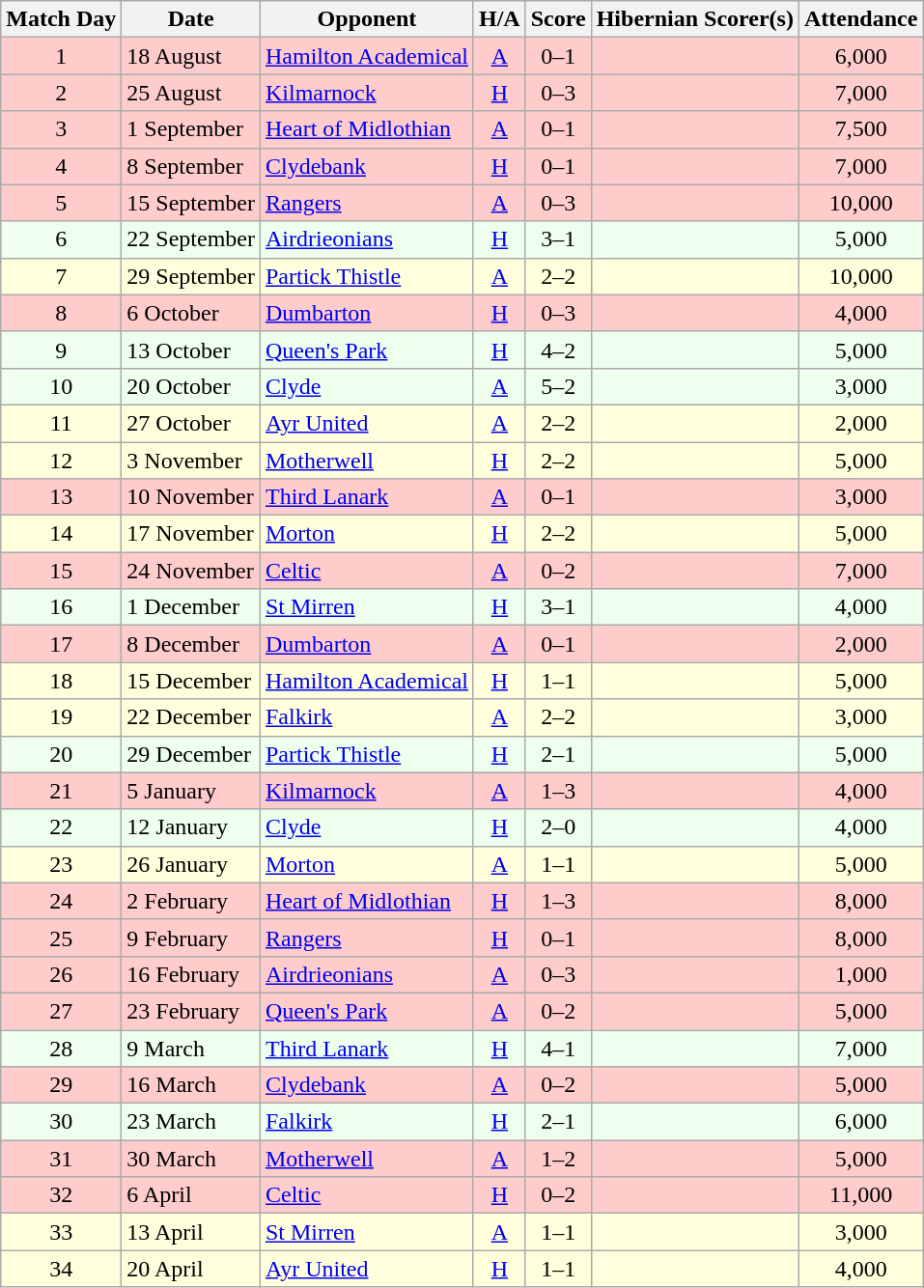<table class="wikitable" style="text-align:center">
<tr>
<th>Match Day</th>
<th>Date</th>
<th>Opponent</th>
<th>H/A</th>
<th>Score</th>
<th>Hibernian Scorer(s)</th>
<th>Attendance</th>
</tr>
<tr bgcolor=#FFCCCC>
<td>1</td>
<td align=left>18 August</td>
<td align=left><a href='#'>Hamilton Academical</a></td>
<td><a href='#'>A</a></td>
<td>0–1</td>
<td align=left></td>
<td>6,000</td>
</tr>
<tr bgcolor=#FFCCCC>
<td>2</td>
<td align=left>25 August</td>
<td align=left><a href='#'>Kilmarnock</a></td>
<td><a href='#'>H</a></td>
<td>0–3</td>
<td align=left></td>
<td>7,000</td>
</tr>
<tr bgcolor=#FFCCCC>
<td>3</td>
<td align=left>1 September</td>
<td align=left><a href='#'>Heart of Midlothian</a></td>
<td><a href='#'>A</a></td>
<td>0–1</td>
<td align=left></td>
<td>7,500</td>
</tr>
<tr bgcolor=#FFCCCC>
<td>4</td>
<td align=left>8 September</td>
<td align=left><a href='#'>Clydebank</a></td>
<td><a href='#'>H</a></td>
<td>0–1</td>
<td align=left></td>
<td>7,000</td>
</tr>
<tr bgcolor=#FFCCCC>
<td>5</td>
<td align=left>15 September</td>
<td align=left><a href='#'>Rangers</a></td>
<td><a href='#'>A</a></td>
<td>0–3</td>
<td align=left></td>
<td>10,000</td>
</tr>
<tr bgcolor=#EEFFEE>
<td>6</td>
<td align=left>22 September</td>
<td align=left><a href='#'>Airdrieonians</a></td>
<td><a href='#'>H</a></td>
<td>3–1</td>
<td align=left></td>
<td>5,000</td>
</tr>
<tr bgcolor=#FFFFDD>
<td>7</td>
<td align=left>29 September</td>
<td align=left><a href='#'>Partick Thistle</a></td>
<td><a href='#'>A</a></td>
<td>2–2</td>
<td align=left></td>
<td>10,000</td>
</tr>
<tr bgcolor=#FFCCCC>
<td>8</td>
<td align=left>6 October</td>
<td align=left><a href='#'>Dumbarton</a></td>
<td><a href='#'>H</a></td>
<td>0–3</td>
<td align=left></td>
<td>4,000</td>
</tr>
<tr bgcolor=#EEFFEE>
<td>9</td>
<td align=left>13 October</td>
<td align=left><a href='#'>Queen's Park</a></td>
<td><a href='#'>H</a></td>
<td>4–2</td>
<td align=left></td>
<td>5,000</td>
</tr>
<tr bgcolor=#EEFFEE>
<td>10</td>
<td align=left>20 October</td>
<td align=left><a href='#'>Clyde</a></td>
<td><a href='#'>A</a></td>
<td>5–2</td>
<td align=left></td>
<td>3,000</td>
</tr>
<tr bgcolor=#FFFFDD>
<td>11</td>
<td align=left>27 October</td>
<td align=left><a href='#'>Ayr United</a></td>
<td><a href='#'>A</a></td>
<td>2–2</td>
<td align=left></td>
<td>2,000</td>
</tr>
<tr bgcolor=#FFFFDD>
<td>12</td>
<td align=left>3 November</td>
<td align=left><a href='#'>Motherwell</a></td>
<td><a href='#'>H</a></td>
<td>2–2</td>
<td align=left></td>
<td>5,000</td>
</tr>
<tr bgcolor=#FFCCCC>
<td>13</td>
<td align=left>10 November</td>
<td align=left><a href='#'>Third Lanark</a></td>
<td><a href='#'>A</a></td>
<td>0–1</td>
<td align=left></td>
<td>3,000</td>
</tr>
<tr bgcolor=#FFFFDD>
<td>14</td>
<td align=left>17 November</td>
<td align=left><a href='#'>Morton</a></td>
<td><a href='#'>H</a></td>
<td>2–2</td>
<td align=left></td>
<td>5,000</td>
</tr>
<tr bgcolor=#FFCCCC>
<td>15</td>
<td align=left>24 November</td>
<td align=left><a href='#'>Celtic</a></td>
<td><a href='#'>A</a></td>
<td>0–2</td>
<td align=left></td>
<td>7,000</td>
</tr>
<tr bgcolor=#EEFFEE>
<td>16</td>
<td align=left>1 December</td>
<td align=left><a href='#'>St Mirren</a></td>
<td><a href='#'>H</a></td>
<td>3–1</td>
<td align=left></td>
<td>4,000</td>
</tr>
<tr bgcolor=#FFCCCC>
<td>17</td>
<td align=left>8 December</td>
<td align=left><a href='#'>Dumbarton</a></td>
<td><a href='#'>A</a></td>
<td>0–1</td>
<td align=left></td>
<td>2,000</td>
</tr>
<tr bgcolor=#FFFFDD>
<td>18</td>
<td align=left>15 December</td>
<td align=left><a href='#'>Hamilton Academical</a></td>
<td><a href='#'>H</a></td>
<td>1–1</td>
<td align=left></td>
<td>5,000</td>
</tr>
<tr bgcolor=#FFFFDD>
<td>19</td>
<td align=left>22 December</td>
<td align=left><a href='#'>Falkirk</a></td>
<td><a href='#'>A</a></td>
<td>2–2</td>
<td align=left></td>
<td>3,000</td>
</tr>
<tr bgcolor=#EEFFEE>
<td>20</td>
<td align=left>29 December</td>
<td align=left><a href='#'>Partick Thistle</a></td>
<td><a href='#'>H</a></td>
<td>2–1</td>
<td align=left></td>
<td>5,000</td>
</tr>
<tr bgcolor=#FFCCCC>
<td>21</td>
<td align=left>5 January</td>
<td align=left><a href='#'>Kilmarnock</a></td>
<td><a href='#'>A</a></td>
<td>1–3</td>
<td align=left></td>
<td>4,000</td>
</tr>
<tr bgcolor=#EEFFEE>
<td>22</td>
<td align=left>12 January</td>
<td align=left><a href='#'>Clyde</a></td>
<td><a href='#'>H</a></td>
<td>2–0</td>
<td align=left></td>
<td>4,000</td>
</tr>
<tr bgcolor=#FFFFDD>
<td>23</td>
<td align=left>26 January</td>
<td align=left><a href='#'>Morton</a></td>
<td><a href='#'>A</a></td>
<td>1–1</td>
<td align=left></td>
<td>5,000</td>
</tr>
<tr bgcolor=#FFCCCC>
<td>24</td>
<td align=left>2 February</td>
<td align=left><a href='#'>Heart of Midlothian</a></td>
<td><a href='#'>H</a></td>
<td>1–3</td>
<td align=left></td>
<td>8,000</td>
</tr>
<tr bgcolor=#FFCCCC>
<td>25</td>
<td align=left>9 February</td>
<td align=left><a href='#'>Rangers</a></td>
<td><a href='#'>H</a></td>
<td>0–1</td>
<td align=left></td>
<td>8,000</td>
</tr>
<tr bgcolor=#FFCCCC>
<td>26</td>
<td align=left>16 February</td>
<td align=left><a href='#'>Airdrieonians</a></td>
<td><a href='#'>A</a></td>
<td>0–3</td>
<td align=left></td>
<td>1,000</td>
</tr>
<tr bgcolor=#FFCCCC>
<td>27</td>
<td align=left>23 February</td>
<td align=left><a href='#'>Queen's Park</a></td>
<td><a href='#'>A</a></td>
<td>0–2</td>
<td align=left></td>
<td>5,000</td>
</tr>
<tr bgcolor=#EEFFEE>
<td>28</td>
<td align=left>9 March</td>
<td align=left><a href='#'>Third Lanark</a></td>
<td><a href='#'>H</a></td>
<td>4–1</td>
<td align=left></td>
<td>7,000</td>
</tr>
<tr bgcolor=#FFCCCC>
<td>29</td>
<td align=left>16 March</td>
<td align=left><a href='#'>Clydebank</a></td>
<td><a href='#'>A</a></td>
<td>0–2</td>
<td align=left></td>
<td>5,000</td>
</tr>
<tr bgcolor=#EEFFEE>
<td>30</td>
<td align=left>23 March</td>
<td align=left><a href='#'>Falkirk</a></td>
<td><a href='#'>H</a></td>
<td>2–1</td>
<td align=left></td>
<td>6,000</td>
</tr>
<tr bgcolor=#FFCCCC>
<td>31</td>
<td align=left>30 March</td>
<td align=left><a href='#'>Motherwell</a></td>
<td><a href='#'>A</a></td>
<td>1–2</td>
<td align=left></td>
<td>5,000</td>
</tr>
<tr bgcolor=#FFCCCC>
<td>32</td>
<td align=left>6 April</td>
<td align=left><a href='#'>Celtic</a></td>
<td><a href='#'>H</a></td>
<td>0–2</td>
<td align=left></td>
<td>11,000</td>
</tr>
<tr bgcolor=#FFFFDD>
<td>33</td>
<td align=left>13 April</td>
<td align=left><a href='#'>St Mirren</a></td>
<td><a href='#'>A</a></td>
<td>1–1</td>
<td align=left></td>
<td>3,000</td>
</tr>
<tr bgcolor=#FFFFDD>
<td>34</td>
<td align=left>20 April</td>
<td align=left><a href='#'>Ayr United</a></td>
<td><a href='#'>H</a></td>
<td>1–1</td>
<td align=left></td>
<td>4,000</td>
</tr>
</table>
